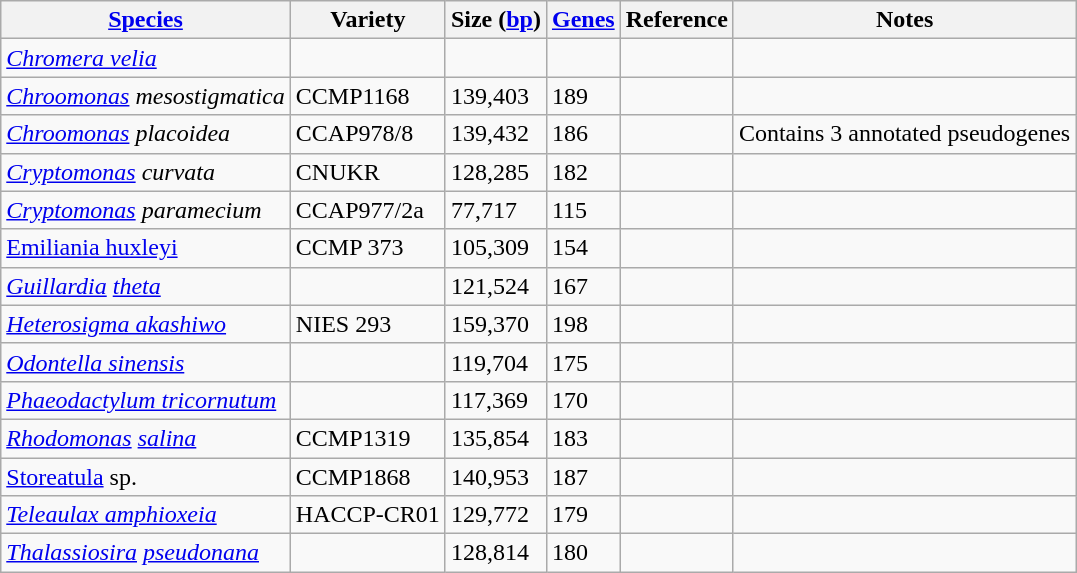<table class="wikitable sortable">
<tr>
<th><a href='#'>Species</a></th>
<th>Variety</th>
<th>Size (<a href='#'>bp</a>)</th>
<th><a href='#'>Genes</a></th>
<th>Reference</th>
<th>Notes</th>
</tr>
<tr>
<td><em><a href='#'>Chromera velia</a></em></td>
<td></td>
<td></td>
<td></td>
<td></td>
<td></td>
</tr>
<tr>
<td><em><a href='#'>Chroomonas</a> mesostigmatica</em></td>
<td>CCMP1168</td>
<td>139,403</td>
<td>189</td>
<td></td>
<td></td>
</tr>
<tr>
<td><em><a href='#'>Chroomonas</a> placoidea</em></td>
<td>CCAP978/8</td>
<td>139,432</td>
<td>186</td>
<td></td>
<td>Contains 3 annotated pseudogenes</td>
</tr>
<tr>
<td><em><a href='#'>Cryptomonas</a> curvata</em></td>
<td>CNUKR</td>
<td>128,285</td>
<td>182</td>
<td></td>
<td></td>
</tr>
<tr>
<td><em><a href='#'>Cryptomonas</a> paramecium</em></td>
<td>CCAP977/2a</td>
<td>77,717</td>
<td>115</td>
<td></td>
<td></td>
</tr>
<tr>
<td><a href='#'>Emiliania huxleyi</a></td>
<td>CCMP 373</td>
<td>105,309</td>
<td>154</td>
<td></td>
<td></td>
</tr>
<tr>
<td><em><a href='#'>Guillardia</a> <a href='#'>theta</a></em></td>
<td></td>
<td>121,524</td>
<td>167</td>
<td></td>
<td></td>
</tr>
<tr>
<td><em><a href='#'>Heterosigma akashiwo</a></em></td>
<td>NIES 293</td>
<td>159,370</td>
<td>198</td>
<td></td>
<td></td>
</tr>
<tr>
<td><em><a href='#'>Odontella sinensis</a></em></td>
<td></td>
<td>119,704</td>
<td>175</td>
<td></td>
<td></td>
</tr>
<tr>
<td><em><a href='#'>Phaeodactylum tricornutum</a></em></td>
<td></td>
<td>117,369</td>
<td>170</td>
<td></td>
<td></td>
</tr>
<tr>
<td><em><a href='#'>Rhodomonas</a> <a href='#'>salina</a></em></td>
<td>CCMP1319</td>
<td>135,854</td>
<td>183</td>
<td></td>
<td></td>
</tr>
<tr>
<td><a href='#'>Storeatula</a> sp.</td>
<td>CCMP1868</td>
<td>140,953</td>
<td>187</td>
<td></td>
<td></td>
</tr>
<tr>
<td><em><a href='#'>Teleaulax amphioxeia</a></em></td>
<td>HACCP-CR01</td>
<td>129,772</td>
<td>179</td>
<td></td>
<td></td>
</tr>
<tr>
<td><em><a href='#'>Thalassiosira</a> <a href='#'>pseudonana</a></em></td>
<td></td>
<td>128,814</td>
<td>180</td>
<td></td>
<td></td>
</tr>
</table>
